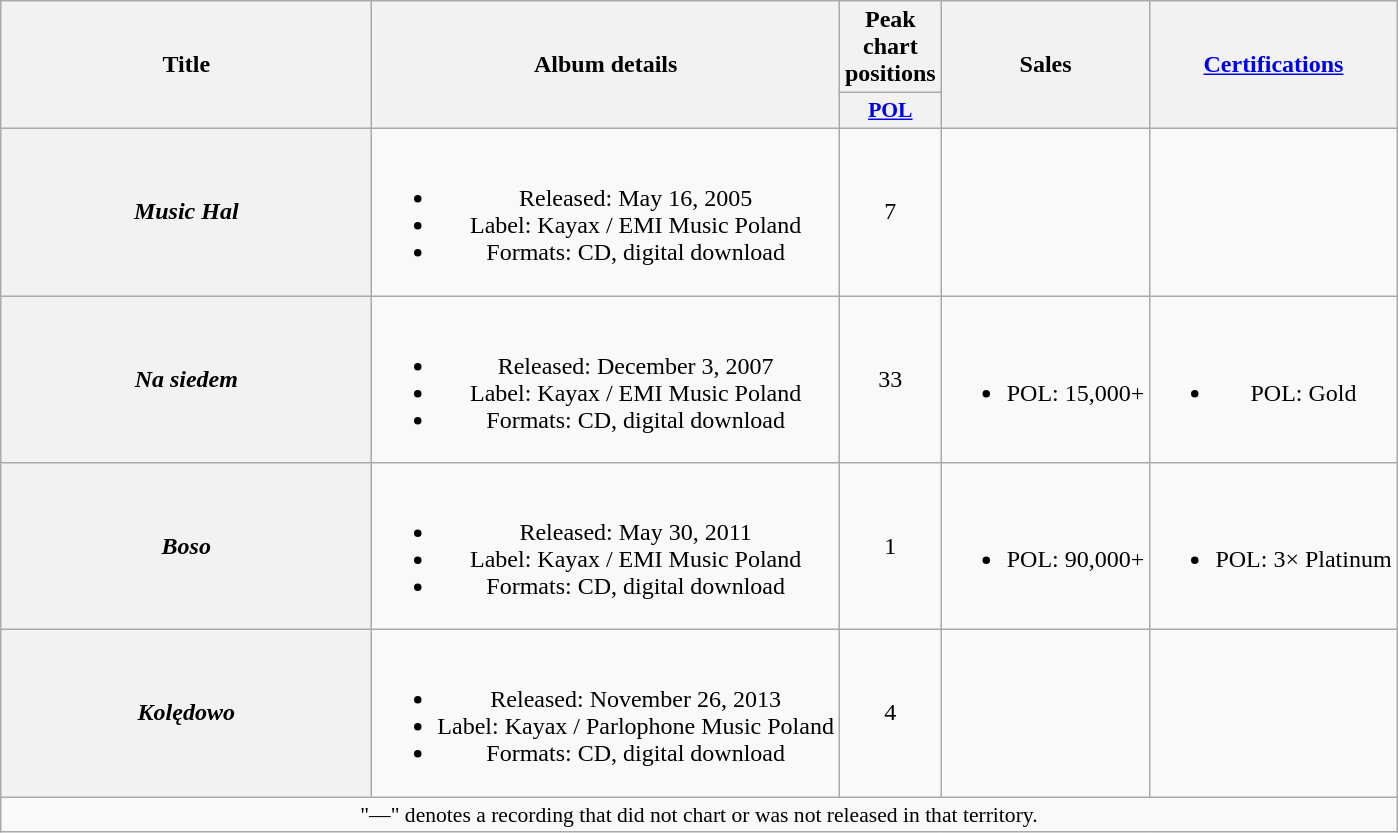<table class="wikitable plainrowheaders" style="text-align:center;">
<tr>
<th scope="col" rowspan="2" style="width:15em;">Title</th>
<th scope="col" rowspan="2">Album details</th>
<th scope="col" colspan="1">Peak chart positions</th>
<th scope="col" rowspan="2">Sales</th>
<th scope="col" rowspan="2"><a href='#'>Certifications</a></th>
</tr>
<tr>
<th scope="col" style="width:3em;font-size:90%;"><a href='#'>POL</a><br></th>
</tr>
<tr>
<th scope="row"><em>Music Hal</em></th>
<td><br><ul><li>Released: May 16, 2005</li><li>Label: Kayax / EMI Music Poland</li><li>Formats: CD, digital download</li></ul></td>
<td>7</td>
<td></td>
<td></td>
</tr>
<tr>
<th scope="row"><em>Na siedem</em></th>
<td><br><ul><li>Released: December 3, 2007</li><li>Label: Kayax / EMI Music Poland</li><li>Formats: CD, digital download</li></ul></td>
<td>33</td>
<td><br><ul><li>POL: 15,000+</li></ul></td>
<td><br><ul><li>POL: Gold</li></ul></td>
</tr>
<tr>
<th scope="row"><em>Boso</em></th>
<td><br><ul><li>Released: May 30, 2011</li><li>Label: Kayax / EMI Music Poland</li><li>Formats: CD, digital download</li></ul></td>
<td>1</td>
<td><br><ul><li>POL: 90,000+</li></ul></td>
<td><br><ul><li>POL: 3× Platinum</li></ul></td>
</tr>
<tr>
<th scope="row"><em>Kolędowo</em></th>
<td><br><ul><li>Released: November 26, 2013</li><li>Label: Kayax / Parlophone Music Poland</li><li>Formats: CD, digital download</li></ul></td>
<td>4</td>
<td></td>
<td></td>
</tr>
<tr>
<td colspan="10" style="font-size:90%">"—" denotes a recording that did not chart or was not released in that territory.</td>
</tr>
</table>
